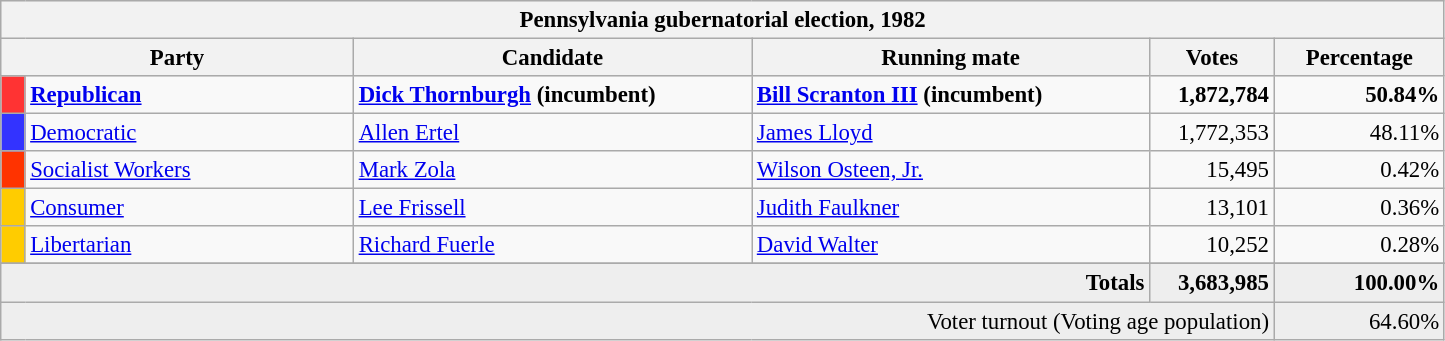<table class="wikitable" style="background: #f9f9f9; font-size: 95%;">
<tr style="background-color:#E9E9E9">
<th colspan="6">Pennsylvania gubernatorial election, 1982</th>
</tr>
<tr bgcolor="#EEEEEE" align="center">
<th colspan="2" style="width: 15em">Party</th>
<th style="width: 17em">Candidate</th>
<th style="width: 17em">Running mate</th>
<th style="width: 5em">Votes</th>
<th style="width: 7em">Percentage</th>
</tr>
<tr>
<th style="background-color:#FF3333; width:3px"></th>
<td style="width: 130px"><strong><a href='#'>Republican</a></strong></td>
<td><strong><a href='#'>Dick Thornburgh</a></strong> <strong>(incumbent)</strong></td>
<td><strong><a href='#'>Bill Scranton III</a></strong> <strong>(incumbent)</strong></td>
<td align="right"><strong>1,872,784</strong></td>
<td align="right"><strong>50.84%</strong></td>
</tr>
<tr>
<th style="background-color:#3333FF; width:3px"></th>
<td style="width:130px"><a href='#'>Democratic</a></td>
<td><a href='#'>Allen Ertel</a></td>
<td><a href='#'>James Lloyd</a></td>
<td align="right">1,772,353</td>
<td align="right">48.11%</td>
</tr>
<tr>
<th style="background-color:#FF3300; width:3px"></th>
<td style="width:130px"><a href='#'>Socialist Workers</a></td>
<td><a href='#'>Mark Zola</a></td>
<td><a href='#'>Wilson Osteen, Jr.</a></td>
<td align="right">15,495</td>
<td align="right">0.42%</td>
</tr>
<tr>
<th style="background-color:#FFCC00; width:3px"></th>
<td style="width:130px"><a href='#'>Consumer</a></td>
<td><a href='#'>Lee Frissell</a></td>
<td><a href='#'>Judith Faulkner</a></td>
<td align="right">13,101</td>
<td align="right">0.36%</td>
</tr>
<tr>
<th style="background-color:#FFCC00; width:3px"></th>
<td style="width:130px"><a href='#'>Libertarian</a></td>
<td><a href='#'>Richard Fuerle</a></td>
<td><a href='#'>David Walter</a></td>
<td align="right">10,252</td>
<td align="right">0.28%</td>
</tr>
<tr>
</tr>
<tr bgcolor="#EEEEEE">
<td colspan="4" align="right"><strong>Totals</strong></td>
<td align="right"><strong>3,683,985</strong></td>
<td align="right"><strong>100.00%</strong></td>
</tr>
<tr bgcolor="#EEEEEE">
<td colspan="5" align="right">Voter turnout (Voting age population)</td>
<td colspan="1" align="right">64.60%</td>
</tr>
</table>
